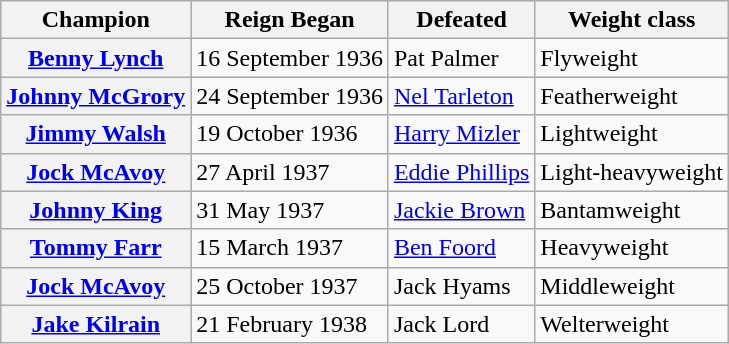<table class="wikitable plainrowheaders">
<tr>
<th scope="col">Champion</th>
<th scope="col">Reign Began</th>
<th scope="col">Defeated</th>
<th scope="col">Weight class</th>
</tr>
<tr>
<th scope="row"> <a href='#'>Benny Lynch</a></th>
<td>16 September 1936</td>
<td>Pat Palmer</td>
<td>Flyweight</td>
</tr>
<tr>
<th scope="row"> <a href='#'>Johnny McGrory</a></th>
<td>24 September 1936</td>
<td><a href='#'>Nel Tarleton</a></td>
<td>Featherweight</td>
</tr>
<tr>
<th scope="row"> <a href='#'>Jimmy Walsh</a></th>
<td>19 October 1936</td>
<td><a href='#'>Harry Mizler</a></td>
<td>Lightweight</td>
</tr>
<tr>
<th scope="row"> <a href='#'>Jock McAvoy</a></th>
<td>27 April 1937</td>
<td><a href='#'>Eddie Phillips</a></td>
<td>Light-heavyweight</td>
</tr>
<tr>
<th scope="row"> <a href='#'>Johnny King</a></th>
<td>31 May 1937</td>
<td><a href='#'>Jackie Brown</a></td>
<td>Bantamweight</td>
</tr>
<tr>
<th scope="row"> <a href='#'>Tommy Farr</a></th>
<td>15 March 1937</td>
<td><a href='#'>Ben Foord</a></td>
<td>Heavyweight</td>
</tr>
<tr>
<th scope="row"> <a href='#'>Jock McAvoy</a></th>
<td>25 October 1937</td>
<td>Jack Hyams</td>
<td>Middleweight</td>
</tr>
<tr>
<th scope="row"> <a href='#'>Jake Kilrain</a></th>
<td>21 February 1938</td>
<td>Jack Lord</td>
<td>Welterweight</td>
</tr>
</table>
